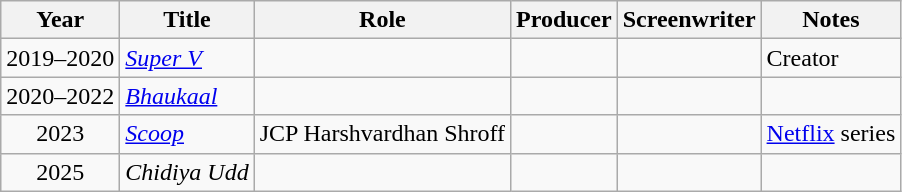<table class="wikitable sortable">
<tr>
<th scope="col">Year</th>
<th scope="col">Title</th>
<th scope="col">Role</th>
<th>Producer</th>
<th>Screenwriter</th>
<th scope="col" class="unsortable">Notes</th>
</tr>
<tr>
<td style="text-align: center;">2019–2020</td>
<td><em><a href='#'>Super V</a></em></td>
<td></td>
<td></td>
<td></td>
<td>Creator</td>
</tr>
<tr>
<td style="text-align: center;">2020–2022</td>
<td><em><a href='#'>Bhaukaal</a></em></td>
<td></td>
<td></td>
<td></td>
<td></td>
</tr>
<tr>
<td style="text-align: center;">2023</td>
<td><em><a href='#'>Scoop</a></em></td>
<td>JCP Harshvardhan Shroff</td>
<td></td>
<td></td>
<td><a href='#'>Netflix</a> series</td>
</tr>
<tr>
<td style="text-align: center;">2025</td>
<td><em>Chidiya Udd</em></td>
<td></td>
<td></td>
<td></td>
<td></td>
</tr>
</table>
